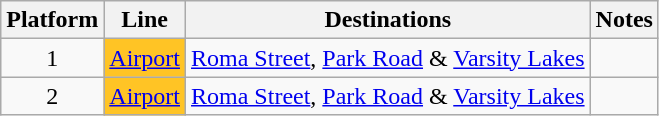<table class="wikitable" style="float: none; margin: 0.5em; ">
<tr>
<th>Platform</th>
<th>Line</th>
<th>Destinations</th>
<th>Notes</th>
</tr>
<tr>
<td rowspan="1" style="text-align:center;">1</td>
<td style="background:#FFC425"><a href='#'><span>Airport</span></a></td>
<td><a href='#'>Roma Street</a>, <a href='#'>Park Road</a> & <a href='#'>Varsity Lakes</a></td>
<td></td>
</tr>
<tr>
<td rowspan="1" style="text-align:center;">2</td>
<td style=background:#FFC425><a href='#'><span>Airport</span></a></td>
<td><a href='#'>Roma Street</a>, <a href='#'>Park Road</a> & <a href='#'>Varsity Lakes</a></td>
<td></td>
</tr>
</table>
